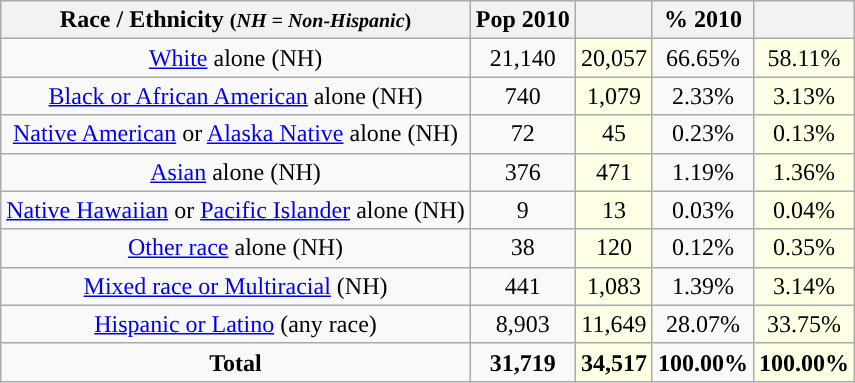<table class="wikitable" style="text-align:center;">
<tr>
<th>Race / Ethnicity <small>(<em>NH = Non-Hispanic</em>)</small></th>
<th>Pop 2010</th>
<th></th>
<th>% 2010</th>
<th></th>
</tr>
<tr>
<td><a href='#'>White</a> alone (NH)</td>
<td>21,140</td>
<td style='background: #ffffe6;'>20,057</td>
<td>66.65%</td>
<td style='background: #ffffe6;'>58.11%</td>
</tr>
<tr>
<td><a href='#'>Black or African American</a> alone (NH)</td>
<td>740</td>
<td style='background: #ffffe6;'>1,079</td>
<td>2.33%</td>
<td style='background: #ffffe6;'>3.13%</td>
</tr>
<tr>
<td><a href='#'>Native American</a> or <a href='#'>Alaska Native</a> alone (NH)</td>
<td>72</td>
<td style='background: #ffffe6;'>45</td>
<td>0.23%</td>
<td style='background: #ffffe6;'>0.13%</td>
</tr>
<tr>
<td><a href='#'>Asian</a> alone (NH)</td>
<td>376</td>
<td style='background: #ffffe6;'>471</td>
<td>1.19%</td>
<td style='background: #ffffe6;'>1.36%</td>
</tr>
<tr>
<td><a href='#'>Native Hawaiian</a> or <a href='#'>Pacific Islander</a> alone (NH)</td>
<td>9</td>
<td style='background: #ffffe6;'>13</td>
<td>0.03%</td>
<td style='background: #ffffe6;'>0.04%</td>
</tr>
<tr>
<td><a href='#'>Other race</a> alone (NH)</td>
<td>38</td>
<td style='background: #ffffe6;'>120</td>
<td>0.12%</td>
<td style='background: #ffffe6;'>0.35%</td>
</tr>
<tr>
<td><a href='#'>Mixed race or Multiracial</a> (NH)</td>
<td>441</td>
<td style='background: #ffffe6;'>1,083</td>
<td>1.39%</td>
<td style='background: #ffffe6;'>3.14%</td>
</tr>
<tr>
<td><a href='#'>Hispanic or Latino</a> (any race)</td>
<td>8,903</td>
<td style='background: #ffffe6;'>11,649</td>
<td>28.07%</td>
<td style='background: #ffffe6;'>33.75%</td>
</tr>
<tr>
<td><strong>Total</strong></td>
<td><strong>31,719</strong></td>
<td style='background: #ffffe6;'><strong>34,517</strong></td>
<td><strong>100.00%</strong></td>
<td style='background: #ffffe6;'><strong>100.00%</strong></td>
</tr>
</table>
